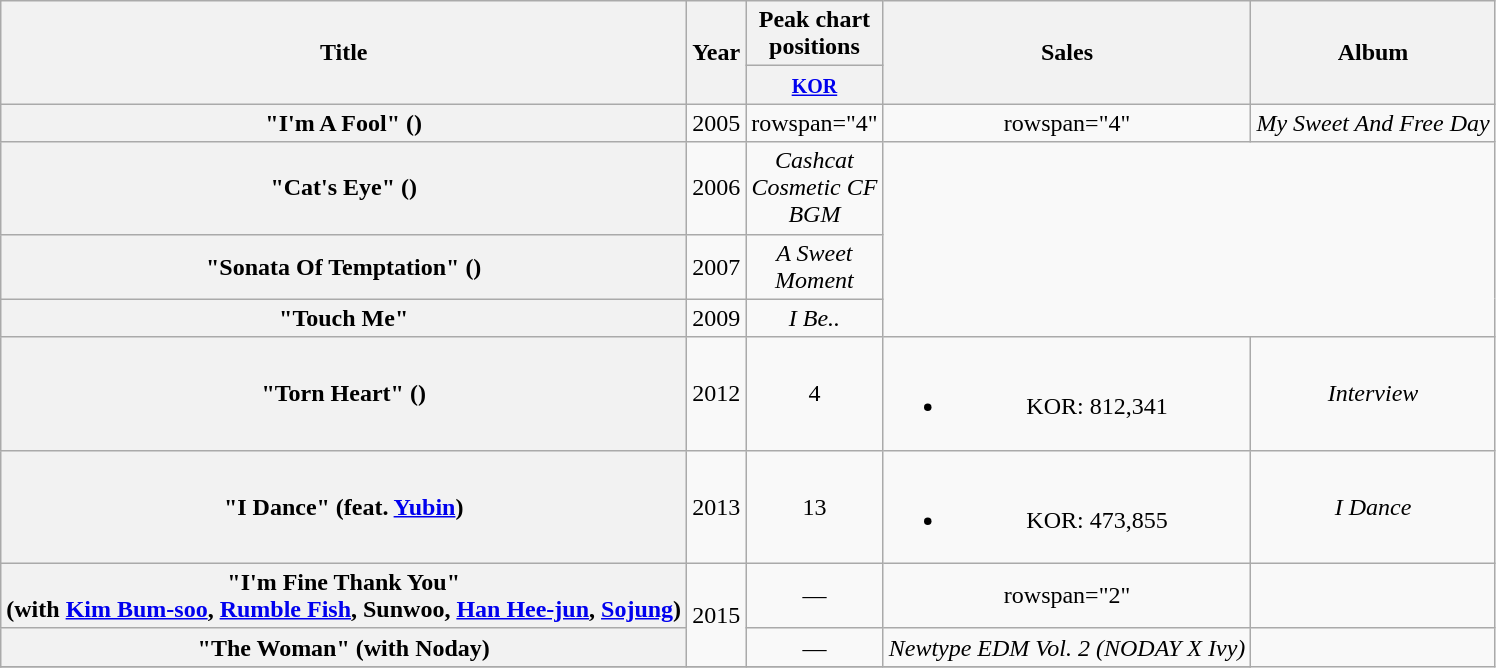<table class="wikitable plainrowheaders" style="text-align:center;">
<tr>
<th scope="col" rowspan="2">Title</th>
<th scope="col" rowspan="2">Year</th>
<th scope="col" colspan="1" style="width:5em;">Peak chart positions</th>
<th scope="col" rowspan="2">Sales</th>
<th scope="col" rowspan="2">Album</th>
</tr>
<tr>
<th><small><a href='#'>KOR</a></small><br></th>
</tr>
<tr>
<th scope="row">"I'm A Fool" ()</th>
<td>2005</td>
<td>rowspan="4" </td>
<td>rowspan="4" </td>
<td><em>My Sweet And Free Day</em></td>
</tr>
<tr>
<th scope="row">"Cat's Eye" ()</th>
<td>2006</td>
<td><em>Cashcat Cosmetic CF BGM</em></td>
</tr>
<tr>
<th scope="row">"Sonata Of Temptation" ()</th>
<td rowspan="1">2007</td>
<td><em>A Sweet Moment</em></td>
</tr>
<tr>
<th scope="row">"Touch Me"</th>
<td rowspan="1">2009</td>
<td><em>I Be..</em></td>
</tr>
<tr>
<th scope="row">"Torn Heart" ()</th>
<td rowspan="1">2012</td>
<td>4</td>
<td><br><ul><li>KOR: 812,341</li></ul></td>
<td><em>Interview</em></td>
</tr>
<tr>
<th scope="row">"I Dance" (feat. <a href='#'>Yubin</a>)</th>
<td rowspan="1">2013</td>
<td>13</td>
<td><br><ul><li>KOR: 473,855</li></ul></td>
<td><em>I Dance</em></td>
</tr>
<tr>
<th scope="row">"I'm Fine Thank You" <br>(with <a href='#'>Kim Bum-soo</a>, <a href='#'>Rumble Fish</a>, Sunwoo, <a href='#'>Han Hee-jun</a>, <a href='#'>Sojung</a>)</th>
<td rowspan="2">2015</td>
<td>—</td>
<td>rowspan="2" </td>
<td></td>
</tr>
<tr>
<th scope="row">"The Woman" (with Noday)</th>
<td>—</td>
<td><em>Newtype EDM Vol. 2 (NODAY X Ivy)</em></td>
</tr>
<tr>
</tr>
</table>
